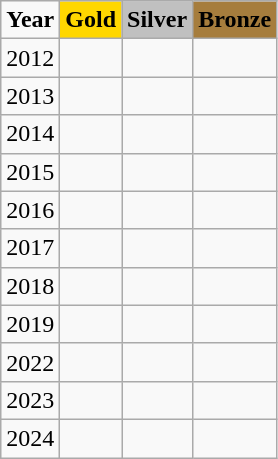<table class="wikitable">
<tr>
<td><strong>Year</strong></td>
<td !align="center" bgcolor="gold" colspan="1"><strong>Gold</strong></td>
<td !align="center" bgcolor="silver" colspan="1"><strong>Silver</strong></td>
<td !align="center" bgcolor="#a67d3d" colspan="1"><strong>Bronze</strong></td>
</tr>
<tr>
<td>2012</td>
<td></td>
<td></td>
<td></td>
</tr>
<tr>
<td>2013</td>
<td></td>
<td></td>
<td></td>
</tr>
<tr>
<td>2014</td>
<td></td>
<td></td>
<td></td>
</tr>
<tr>
<td>2015</td>
<td></td>
<td></td>
<td></td>
</tr>
<tr>
<td>2016</td>
<td></td>
<td></td>
<td></td>
</tr>
<tr>
<td>2017</td>
<td></td>
<td></td>
<td></td>
</tr>
<tr>
<td>2018</td>
<td></td>
<td></td>
<td></td>
</tr>
<tr>
<td>2019</td>
<td></td>
<td></td>
<td></td>
</tr>
<tr>
<td>2022</td>
<td></td>
<td></td>
<td></td>
</tr>
<tr>
<td>2023</td>
<td></td>
<td></td>
<td></td>
</tr>
<tr>
<td>2024</td>
<td></td>
<td></td>
<td></td>
</tr>
</table>
